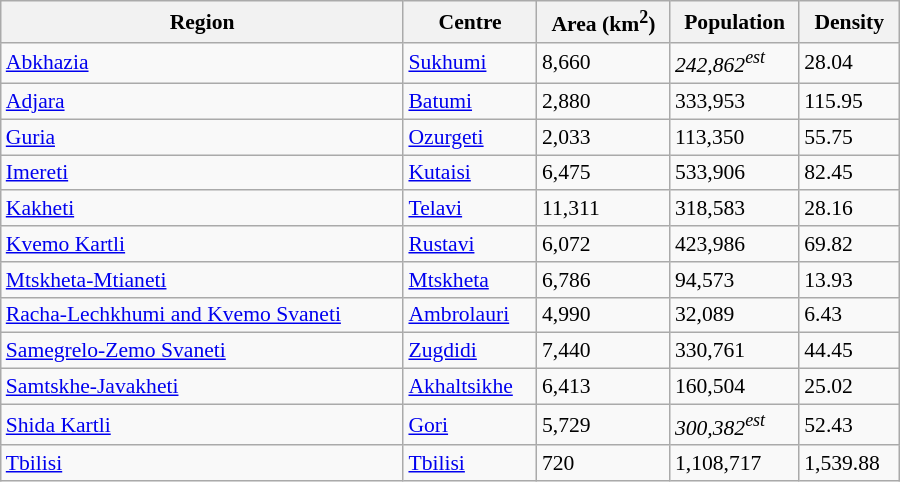<table class="sortable wikitable col1left col2left defaultright" style="font-size:90%; width:600px;">
<tr>
<th>Region</th>
<th>Centre</th>
<th>Area (km<sup>2</sup>)</th>
<th data-sort-type="number">Population</th>
<th>Density</th>
</tr>
<tr>
<td><a href='#'>Abkhazia</a></td>
<td><a href='#'>Sukhumi</a></td>
<td>8,660</td>
<td><em>242,862<sup>est</sup></em></td>
<td>28.04</td>
</tr>
<tr>
<td><a href='#'>Adjara</a></td>
<td><a href='#'>Batumi</a></td>
<td>2,880</td>
<td>333,953</td>
<td>115.95</td>
</tr>
<tr>
<td><a href='#'>Guria</a></td>
<td><a href='#'>Ozurgeti</a></td>
<td>2,033</td>
<td>113,350</td>
<td>55.75</td>
</tr>
<tr>
<td><a href='#'>Imereti</a></td>
<td><a href='#'>Kutaisi</a></td>
<td>6,475</td>
<td>533,906</td>
<td>82.45</td>
</tr>
<tr>
<td><a href='#'>Kakheti</a></td>
<td><a href='#'>Telavi</a></td>
<td>11,311</td>
<td>318,583</td>
<td>28.16</td>
</tr>
<tr>
<td><a href='#'>Kvemo Kartli</a></td>
<td><a href='#'>Rustavi</a></td>
<td>6,072</td>
<td>423,986</td>
<td>69.82</td>
</tr>
<tr>
<td><a href='#'>Mtskheta-Mtianeti</a></td>
<td><a href='#'>Mtskheta</a></td>
<td>6,786</td>
<td>94,573</td>
<td>13.93</td>
</tr>
<tr>
<td><a href='#'>Racha-Lechkhumi and Kvemo Svaneti</a></td>
<td><a href='#'>Ambrolauri</a></td>
<td>4,990</td>
<td>32,089</td>
<td>6.43</td>
</tr>
<tr>
<td><a href='#'>Samegrelo-Zemo Svaneti</a></td>
<td><a href='#'>Zugdidi</a></td>
<td>7,440</td>
<td>330,761</td>
<td>44.45</td>
</tr>
<tr>
<td><a href='#'>Samtskhe-Javakheti</a></td>
<td><a href='#'>Akhaltsikhe</a></td>
<td>6,413</td>
<td>160,504</td>
<td>25.02</td>
</tr>
<tr>
<td><a href='#'>Shida Kartli</a></td>
<td><a href='#'>Gori</a></td>
<td>5,729</td>
<td><em>300,382<sup>est</sup></em></td>
<td>52.43</td>
</tr>
<tr>
<td><a href='#'>Tbilisi</a></td>
<td><a href='#'>Tbilisi</a></td>
<td>720</td>
<td>1,108,717</td>
<td>1,539.88</td>
</tr>
</table>
